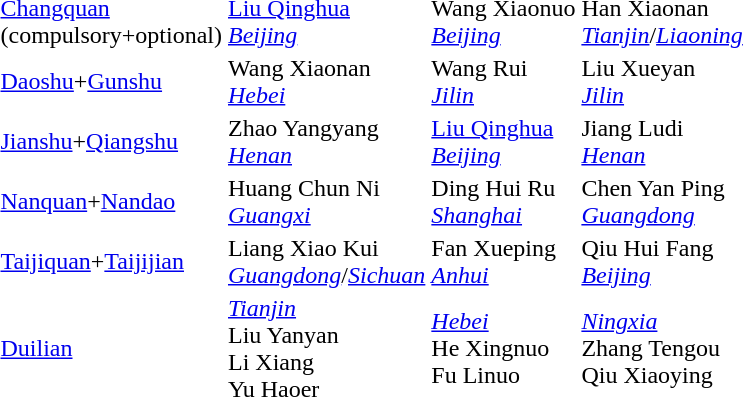<table>
<tr>
<td><a href='#'>Changquan</a><br>(compulsory+optional)</td>
<td><a href='#'>Liu Qinghua</a><br><em><a href='#'>Beijing</a></em></td>
<td>Wang Xiaonuo<br><em><a href='#'>Beijing</a></em></td>
<td>Han Xiaonan<br><em><a href='#'>Tianjin</a></em>/<em><a href='#'>Liaoning</a></em></td>
</tr>
<tr>
<td><a href='#'>Daoshu</a>+<a href='#'>Gunshu</a></td>
<td>Wang Xiaonan<br><em><a href='#'>Hebei</a></em></td>
<td>Wang Rui<br><em><a href='#'>Jilin</a></em></td>
<td>Liu Xueyan<br><em><a href='#'>Jilin</a></em></td>
</tr>
<tr>
<td><a href='#'>Jianshu</a>+<a href='#'>Qiangshu</a></td>
<td>Zhao Yangyang<br><em><a href='#'>Henan</a></em></td>
<td><a href='#'>Liu Qinghua</a><br><em><a href='#'>Beijing</a></em></td>
<td>Jiang Ludi<br><em><a href='#'>Henan</a></em></td>
</tr>
<tr>
<td><a href='#'>Nanquan</a>+<a href='#'>Nandao</a></td>
<td>Huang Chun Ni<br><em><a href='#'>Guangxi</a></em></td>
<td>Ding Hui Ru<br><em><a href='#'>Shanghai</a></em></td>
<td>Chen Yan Ping<br><em><a href='#'>Guangdong</a></em></td>
</tr>
<tr>
<td><a href='#'>Taijiquan</a>+<a href='#'>Taijijian</a></td>
<td>Liang Xiao Kui<br><em><a href='#'>Guangdong</a></em>/<em><a href='#'>Sichuan</a></em></td>
<td>Fan Xueping<br><em><a href='#'>Anhui</a></em></td>
<td>Qiu Hui Fang<br><em><a href='#'>Beijing</a></em></td>
</tr>
<tr>
<td><a href='#'>Duilian</a></td>
<td><em><a href='#'>Tianjin</a></em><br>Liu Yanyan<br>Li Xiang<br>Yu Haoer</td>
<td><em><a href='#'>Hebei</a></em><br>He Xingnuo<br>Fu Linuo</td>
<td><em><a href='#'>Ningxia</a></em><br>Zhang Tengou<br>Qiu Xiaoying</td>
</tr>
</table>
